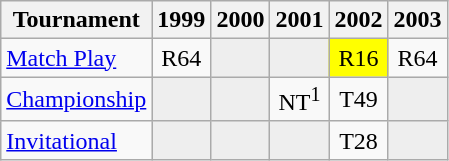<table class="wikitable" style="text-align:center;">
<tr>
<th>Tournament</th>
<th>1999</th>
<th>2000</th>
<th>2001</th>
<th>2002</th>
<th>2003</th>
</tr>
<tr>
<td align="left"><a href='#'>Match Play</a></td>
<td>R64</td>
<td style="background:#eeeeee;"></td>
<td style="background:#eeeeee;"></td>
<td style="background:yellow;">R16</td>
<td>R64</td>
</tr>
<tr>
<td align="left"><a href='#'>Championship</a></td>
<td style="background:#eeeeee;"></td>
<td style="background:#eeeeee;"></td>
<td>NT<sup>1</sup></td>
<td>T49</td>
<td style="background:#eeeeee;"></td>
</tr>
<tr>
<td align="left"><a href='#'>Invitational</a></td>
<td style="background:#eeeeee;"></td>
<td style="background:#eeeeee;"></td>
<td style="background:#eeeeee;"></td>
<td>T28</td>
<td style="background:#eeeeee;"></td>
</tr>
</table>
